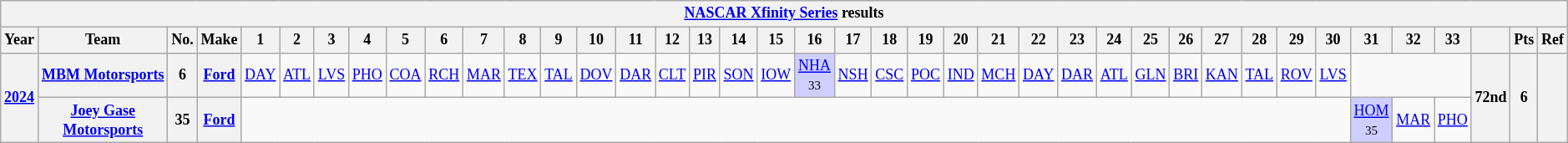<table class="wikitable" style="text-align:center; font-size:75%">
<tr>
<th colspan=40><a href='#'>NASCAR Xfinity Series</a> results</th>
</tr>
<tr>
<th>Year</th>
<th>Team</th>
<th>No.</th>
<th>Make</th>
<th>1</th>
<th>2</th>
<th>3</th>
<th>4</th>
<th>5</th>
<th>6</th>
<th>7</th>
<th>8</th>
<th>9</th>
<th>10</th>
<th>11</th>
<th>12</th>
<th>13</th>
<th>14</th>
<th>15</th>
<th>16</th>
<th>17</th>
<th>18</th>
<th>19</th>
<th>20</th>
<th>21</th>
<th>22</th>
<th>23</th>
<th>24</th>
<th>25</th>
<th>26</th>
<th>27</th>
<th>28</th>
<th>29</th>
<th>30</th>
<th>31</th>
<th>32</th>
<th>33</th>
<th></th>
<th>Pts</th>
<th>Ref</th>
</tr>
<tr>
<th rowspan=2><a href='#'>2024</a></th>
<th><a href='#'>MBM Motorsports</a></th>
<th>6</th>
<th><a href='#'>Ford</a></th>
<td><a href='#'>DAY</a></td>
<td><a href='#'>ATL</a></td>
<td><a href='#'>LVS</a></td>
<td><a href='#'>PHO</a></td>
<td><a href='#'>COA</a></td>
<td><a href='#'>RCH</a></td>
<td><a href='#'>MAR</a></td>
<td><a href='#'>TEX</a></td>
<td><a href='#'>TAL</a></td>
<td><a href='#'>DOV</a></td>
<td><a href='#'>DAR</a></td>
<td><a href='#'>CLT</a></td>
<td><a href='#'>PIR</a></td>
<td><a href='#'>SON</a></td>
<td><a href='#'>IOW</a></td>
<td style="background:#CFCFFF;"><a href='#'>NHA</a><br><small>33</small></td>
<td><a href='#'>NSH</a></td>
<td><a href='#'>CSC</a></td>
<td><a href='#'>POC</a></td>
<td><a href='#'>IND</a></td>
<td><a href='#'>MCH</a></td>
<td><a href='#'>DAY</a></td>
<td><a href='#'>DAR</a></td>
<td><a href='#'>ATL</a></td>
<td><a href='#'>GLN</a></td>
<td><a href='#'>BRI</a></td>
<td><a href='#'>KAN</a></td>
<td><a href='#'>TAL</a></td>
<td><a href='#'>ROV</a></td>
<td><a href='#'>LVS</a></td>
<td colspan=3></td>
<th rowspan=2>72nd</th>
<th rowspan=2>6</th>
<th rowspan=2></th>
</tr>
<tr>
<th><a href='#'>Joey Gase Motorsports</a></th>
<th>35</th>
<th><a href='#'>Ford</a></th>
<td colspan=30></td>
<td style="background:#CFCFFF;"><a href='#'>HOM</a><br><small>35</small></td>
<td><a href='#'>MAR</a></td>
<td><a href='#'>PHO</a></td>
</tr>
</table>
